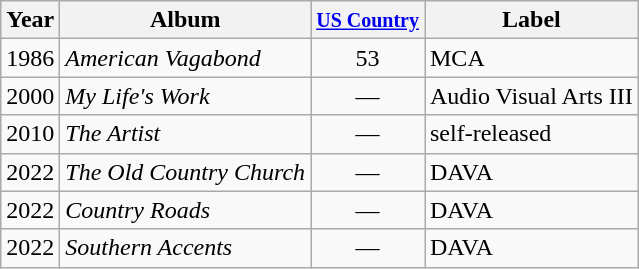<table class="wikitable">
<tr>
<th>Year</th>
<th>Album</th>
<th><small><a href='#'>US Country</a></small></th>
<th>Label</th>
</tr>
<tr>
<td>1986</td>
<td><em>American Vagabond</em></td>
<td style="text-align:center;">53</td>
<td>MCA</td>
</tr>
<tr>
<td>2000</td>
<td><em>My Life's Work</em></td>
<td style="text-align:center;">—</td>
<td>Audio Visual Arts III</td>
</tr>
<tr>
<td>2010</td>
<td><em>The Artist</em></td>
<td style="text-align:center;">—</td>
<td>self-released</td>
</tr>
<tr>
<td>2022</td>
<td><em>The Old Country Church</em></td>
<td style="text-align:center;">—</td>
<td>DAVA</td>
</tr>
<tr>
<td>2022</td>
<td><em>Country Roads</em></td>
<td style="text-align:center;">—</td>
<td>DAVA</td>
</tr>
<tr>
<td>2022</td>
<td><em>Southern Accents</em></td>
<td style="text-align:center;">—</td>
<td>DAVA</td>
</tr>
</table>
